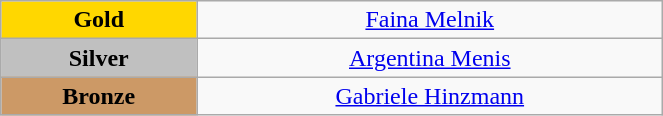<table class="wikitable" style="text-align:center; " width="35%">
<tr>
<td bgcolor="gold"><strong>Gold</strong></td>
<td><a href='#'>Faina Melnik</a><br>  <small><em></em></small></td>
</tr>
<tr>
<td bgcolor="silver"><strong>Silver</strong></td>
<td><a href='#'>Argentina Menis</a><br>  <small><em></em></small></td>
</tr>
<tr>
<td bgcolor="CC9966"><strong>Bronze</strong></td>
<td><a href='#'>Gabriele Hinzmann</a><br>  <small><em></em></small></td>
</tr>
</table>
